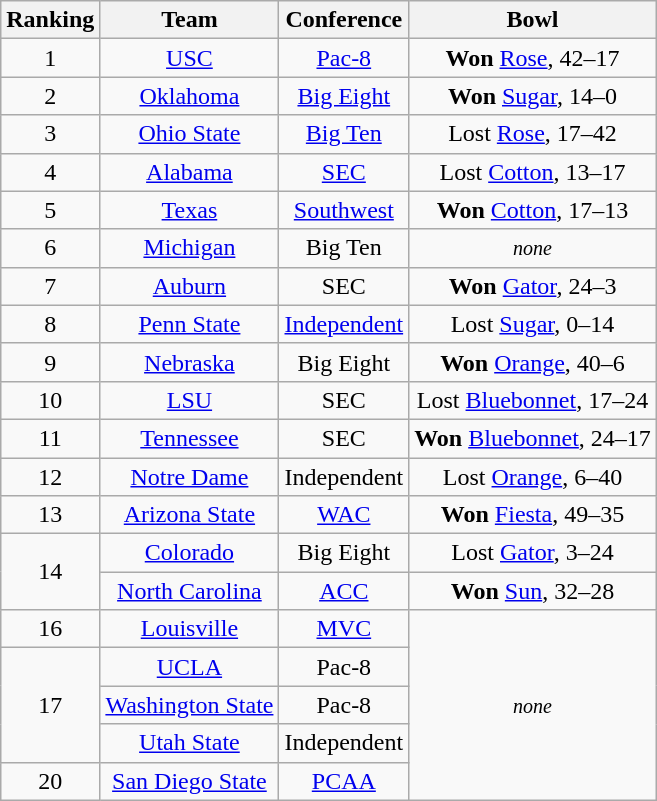<table class=wikitable style="text-align:center">
<tr>
<th>Ranking</th>
<th>Team</th>
<th>Conference</th>
<th>Bowl</th>
</tr>
<tr>
<td>1</td>
<td><a href='#'>USC</a></td>
<td><a href='#'>Pac-8</a></td>
<td><strong>Won</strong> <a href='#'>Rose</a>, 42–17</td>
</tr>
<tr>
<td>2</td>
<td><a href='#'>Oklahoma</a></td>
<td><a href='#'>Big Eight</a></td>
<td><strong>Won</strong> <a href='#'>Sugar</a>, 14–0</td>
</tr>
<tr>
<td>3</td>
<td><a href='#'>Ohio State</a></td>
<td><a href='#'>Big Ten</a></td>
<td>Lost <a href='#'>Rose</a>, 17–42</td>
</tr>
<tr>
<td>4</td>
<td><a href='#'>Alabama</a></td>
<td><a href='#'>SEC</a></td>
<td>Lost <a href='#'>Cotton</a>, 13–17</td>
</tr>
<tr>
<td>5</td>
<td><a href='#'>Texas</a></td>
<td><a href='#'>Southwest</a></td>
<td><strong>Won</strong> <a href='#'>Cotton</a>, 17–13</td>
</tr>
<tr>
<td>6</td>
<td><a href='#'>Michigan</a></td>
<td>Big Ten</td>
<td><small><em>none</em></small></td>
</tr>
<tr>
<td>7</td>
<td><a href='#'>Auburn</a></td>
<td>SEC</td>
<td><strong>Won</strong> <a href='#'>Gator</a>, 24–3</td>
</tr>
<tr>
<td>8</td>
<td><a href='#'>Penn State</a></td>
<td><a href='#'>Independent</a></td>
<td>Lost <a href='#'>Sugar</a>, 0–14</td>
</tr>
<tr>
<td>9</td>
<td><a href='#'>Nebraska</a></td>
<td>Big Eight</td>
<td><strong>Won</strong> <a href='#'>Orange</a>, 40–6</td>
</tr>
<tr>
<td>10</td>
<td><a href='#'>LSU</a></td>
<td>SEC</td>
<td>Lost <a href='#'>Bluebonnet</a>, 17–24</td>
</tr>
<tr>
<td>11</td>
<td><a href='#'>Tennessee</a></td>
<td>SEC</td>
<td><strong>Won</strong> <a href='#'>Bluebonnet</a>, 24–17</td>
</tr>
<tr>
<td>12</td>
<td><a href='#'>Notre Dame</a></td>
<td>Independent</td>
<td>Lost <a href='#'>Orange</a>, 6–40</td>
</tr>
<tr>
<td>13</td>
<td><a href='#'>Arizona State</a></td>
<td><a href='#'>WAC</a></td>
<td><strong>Won</strong> <a href='#'>Fiesta</a>, 49–35</td>
</tr>
<tr>
<td rowspan=2>14</td>
<td><a href='#'>Colorado</a></td>
<td>Big Eight</td>
<td>Lost <a href='#'>Gator</a>, 3–24</td>
</tr>
<tr>
<td><a href='#'>North Carolina</a></td>
<td><a href='#'>ACC</a></td>
<td><strong>Won</strong> <a href='#'>Sun</a>, 32–28</td>
</tr>
<tr>
<td>16</td>
<td><a href='#'>Louisville</a></td>
<td><a href='#'>MVC</a></td>
<td rowspan=5><small><em>none</em></small></td>
</tr>
<tr>
<td rowspan=3>17</td>
<td><a href='#'>UCLA</a></td>
<td>Pac-8</td>
</tr>
<tr>
<td><a href='#'>Washington State</a></td>
<td>Pac-8</td>
</tr>
<tr>
<td><a href='#'>Utah State</a></td>
<td>Independent</td>
</tr>
<tr>
<td>20</td>
<td><a href='#'>San Diego State</a></td>
<td><a href='#'>PCAA</a></td>
</tr>
</table>
